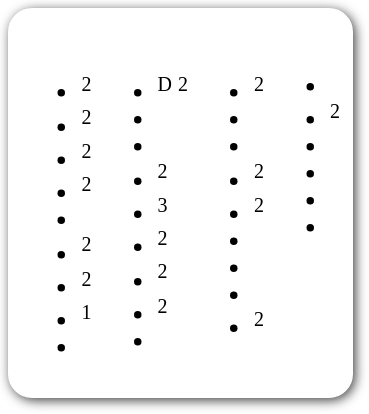<table style=" border-radius:1em; box-shadow: 0.1em 0.1em 0.5em rgba(0,0,0,0.75); background-color: white; border: 1px solid white; padding: 5px;">
<tr style="vertical-align:top;">
<td><br><ul><li><sup>2</sup></li><li><sup>2</sup></li><li><sup>2</sup></li><li><sup>2</sup></li><li></li><li><sup>2</sup></li><li><sup>2</sup></li><li><sup>1</sup></li><li></li></ul></td>
<td valign="top"><br><ul><li><sup>D</sup> <sup>2</sup></li><li></li><li></li><li><sup>2</sup></li><li><sup>3</sup></li><li><sup>2</sup></li><li><sup>2</sup></li><li><sup>2</sup></li><li></li></ul></td>
<td valign="top"><br><ul><li><sup>2</sup></li><li></li><li></li><li><sup>2</sup></li><li><sup>2</sup></li><li></li><li></li><li></li><li><sup>2</sup></li></ul></td>
<td valign="top"><br><ul><li></li><li><sup>2</sup></li><li></li><li></li><li></li><li></li></ul></td>
</tr>
</table>
